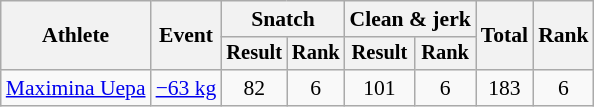<table class="wikitable" style="font-size:90%">
<tr>
<th rowspan="2">Athlete</th>
<th rowspan="2">Event</th>
<th colspan="2">Snatch</th>
<th colspan="2">Clean & jerk</th>
<th rowspan="2">Total</th>
<th rowspan="2">Rank</th>
</tr>
<tr style="font-size:95%">
<th>Result</th>
<th>Rank</th>
<th>Result</th>
<th>Rank</th>
</tr>
<tr align=center>
<td align=left><a href='#'>Maximina Uepa</a></td>
<td align=left><a href='#'>−63 kg</a></td>
<td>82</td>
<td>6</td>
<td>101</td>
<td>6</td>
<td>183</td>
<td>6</td>
</tr>
</table>
